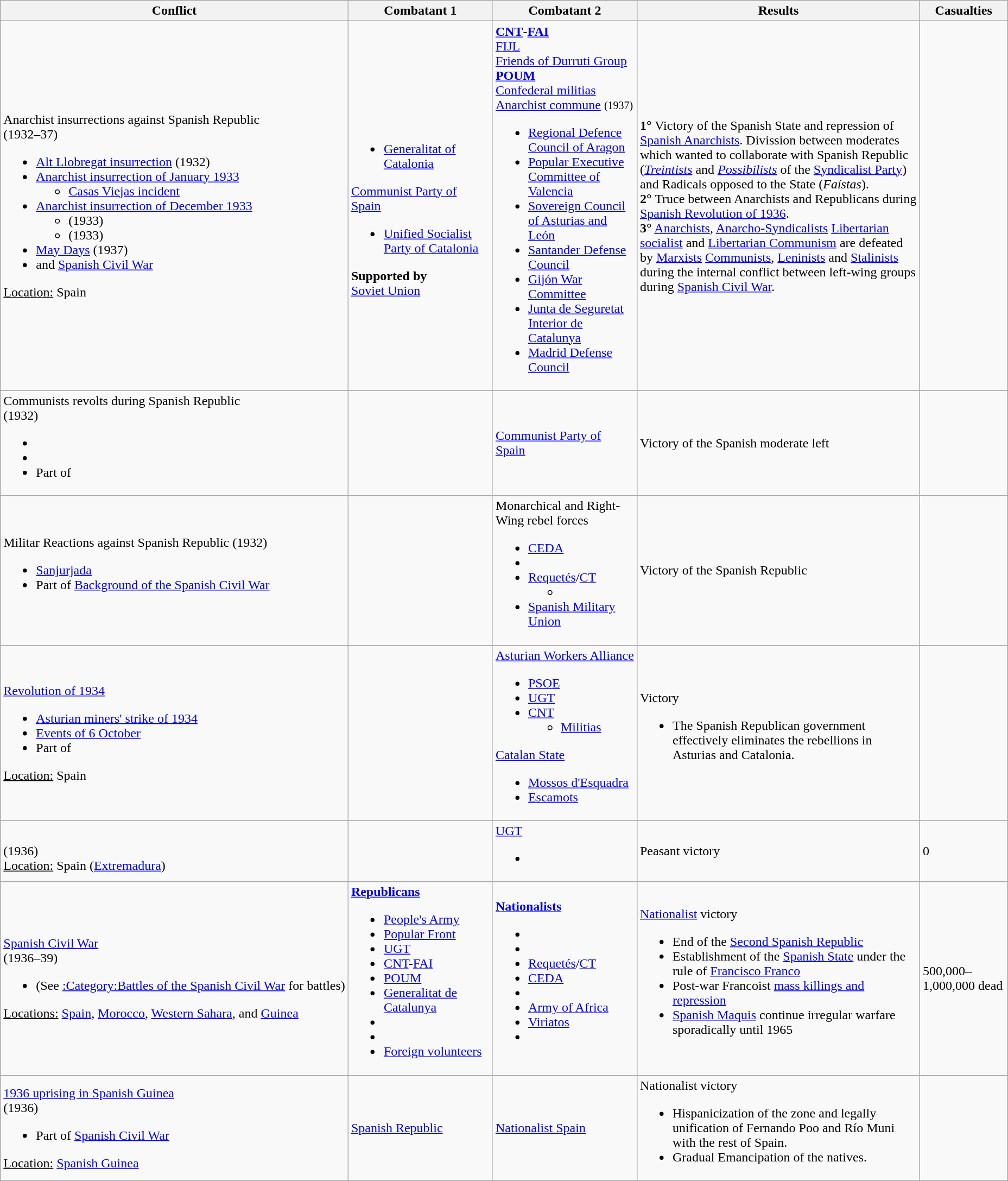<table class="wikitable">
<tr>
<th>Conflict</th>
<th width=170px>Combatant 1</th>
<th width=170px>Combatant 2</th>
<th width=340px>Results</th>
<th width=100px>Casualties</th>
</tr>
<tr>
<td>Anarchist insurrections against Spanish Republic<br>(1932–37)<ul><li><a href='#'>Alt Llobregat insurrection</a> (1932)</li><li><a href='#'>Anarchist insurrection of January 1933</a><ul><li><a href='#'>Casas Viejas incident</a></li></ul></li><li><a href='#'>Anarchist insurrection of December 1933</a><ul><li> (1933)</li><li>(1933)</li></ul></li><li><a href='#'>May Days</a> (1937)</li><li> and <a href='#'>Spanish Civil War</a></li></ul><u>Location:</u> Spain</td>
<td><br><ul><li> <a href='#'>Generalitat of Catalonia</a></li></ul> <a href='#'>Communist Party of Spain</a><ul><li><a href='#'>Unified Socialist Party of Catalonia</a></li></ul><strong>Supported by</strong><br> <a href='#'>Soviet Union</a></td>
<td> <strong><a href='#'>CNT</a></strong>-<strong><a href='#'>FAI</a></strong><br> <a href='#'>FIJL</a><br> <a href='#'>Friends of Durruti Group</a><br> <strong><a href='#'>POUM</a></strong><br><a href='#'>Confederal militias</a><br><a href='#'>Anarchist commune</a> <small>(1937)</small><ul><li> <a href='#'>Regional Defence Council of Aragon</a></li><li> <a href='#'>Popular Executive Committee of Valencia</a></li><li><a href='#'>Sovereign Council of Asturias and León</a></li><li><a href='#'>Santander Defense Council</a></li><li><a href='#'>Gijón War Committee</a></li><li><a href='#'>Junta de Seguretat Interior de Catalunya</a></li><li><a href='#'>Madrid Defense Council</a></li></ul></td>
<td><strong>1°</strong> Victory of the Spanish State and repression of <a href='#'>Spanish Anarchists</a>. Divission between moderates which wanted to collaborate with Spanish Republic (<a href='#'><em>Treintists</em></a> and <a href='#'><em>Possibilists</em></a> of the <a href='#'>Syndicalist Party</a>) and Radicals opposed to the State (<em>Faístas</em>).<br><strong>2°</strong> Truce between Anarchists and Republicans during <a href='#'>Spanish Revolution of 1936</a>.<br><strong>3°</strong> <a href='#'>Anarchists</a>, <a href='#'>Anarcho-Syndicalists</a> <a href='#'>Libertarian socialist</a> and <a href='#'>Libertarian Communism</a> are defeated by <a href='#'>Marxists</a> <a href='#'>Communists</a>, <a href='#'>Leninists</a> and <a href='#'>Stalinists</a> during the internal conflict between left-wing groups during <a href='#'>Spanish Civil War</a>.</td>
<td></td>
</tr>
<tr>
<td>Communists revolts during Spanish Republic<br>(1932)<ul><li></li><li></li><li>Part of </li></ul></td>
<td></td>
<td> <a href='#'>Communist Party of Spain</a></td>
<td>Victory of the Spanish moderate left</td>
<td></td>
</tr>
<tr>
<td>Militar Reactions against Spanish Republic (1932)<br><ul><li><a href='#'>Sanjurjada</a></li><li>Part of <a href='#'>Background of the Spanish Civil War</a></li></ul></td>
<td></td>
<td>Monarchical and Right-Wing rebel forces<br><ul><li> <a href='#'>CEDA</a></li><li></li><li> <a href='#'>Requetés</a>/<a href='#'>CT</a><ul><li></li></ul></li><li><a href='#'>Spanish Military Union</a></li></ul></td>
<td>Victory of the Spanish Republic</td>
<td></td>
</tr>
<tr>
<td><a href='#'>Revolution of 1934</a><br><ul><li><a href='#'>Asturian miners' strike of 1934</a></li><li><a href='#'>Events of 6 October</a></li><li>Part of </li></ul><u>Location:</u> Spain</td>
<td></td>
<td> <a href='#'>Asturian Workers Alliance</a><br><ul><li> <a href='#'>PSOE</a></li><li> <a href='#'>UGT</a></li><li> <a href='#'>CNT</a><ul><li><a href='#'>Militias</a></li></ul></li></ul> <a href='#'>Catalan State</a><ul><li><a href='#'>Mossos d'Esquadra</a></li><li><a href='#'>Escamots</a></li></ul></td>
<td>Victory<br><ul><li>The Spanish Republican government effectively eliminates the rebellions in Asturias and Catalonia.</li></ul></td>
<td></td>
</tr>
<tr>
<td><br>(1936)<br><u>Location:</u> Spain (<a href='#'>Extremadura</a>)</td>
<td></td>
<td> <a href='#'>UGT</a><br><ul><li></li></ul></td>
<td>Peasant victory</td>
<td>0</td>
</tr>
<tr>
<td><a href='#'>Spanish Civil War</a><br>(1936–39)<br><ul><li>(See <a href='#'>:Category:Battles of the Spanish Civil War</a> for battles)</li></ul><u>Locations:</u> <a href='#'>Spain</a>, <a href='#'>Morocco</a>, <a href='#'>Western Sahara</a>, and <a href='#'>Guinea</a></td>
<td> <strong><a href='#'>Republicans</a></strong><br><ul><li> <a href='#'>People's Army</a></li><li> <a href='#'>Popular Front</a></li><li> <a href='#'>UGT</a></li><li> <a href='#'>CNT</a>-<a href='#'>FAI</a></li><li> <a href='#'>POUM</a></li><li> <a href='#'>Generalitat de Catalunya</a></li><li></li><li></li><li><a href='#'>Foreign volunteers</a></li></ul></td>
<td><br> <strong><a href='#'>Nationalists</a></strong><ul><li></li><li></li><li> <a href='#'>Requetés</a>/<a href='#'>CT</a></li><li> <a href='#'>CEDA</a></li><li></li><li> <a href='#'>Army of Africa</a></li><li> <a href='#'>Viriatos</a></li><li></li></ul><br></td>
<td><a href='#'>Nationalist</a> victory<br><ul><li>End of the <a href='#'>Second Spanish Republic</a></li><li>Establishment of the <a href='#'>Spanish State</a> under the rule of <a href='#'>Francisco Franco</a></li><li>Post-war Francoist <a href='#'>mass killings and repression</a></li><li><a href='#'>Spanish Maquis</a> continue irregular warfare sporadically until 1965</li></ul></td>
<td>500,000–1,000,000 dead</td>
</tr>
<tr>
<td><a href='#'>1936 uprising in Spanish Guinea</a><br>(1936)<ul><li>Part of <a href='#'>Spanish Civil War</a></li></ul><u>Location:</u> <a href='#'>Spanish Guinea</a></td>
<td> <a href='#'>Spanish Republic</a></td>
<td> <a href='#'>Nationalist Spain</a></td>
<td>Nationalist victory<br><ul><li>Hispanicization of the zone and legally unification of Fernando Poo and Río Muni with the rest of Spain.</li><li>Gradual Emancipation of the natives.</li></ul></td>
<td></td>
</tr>
</table>
